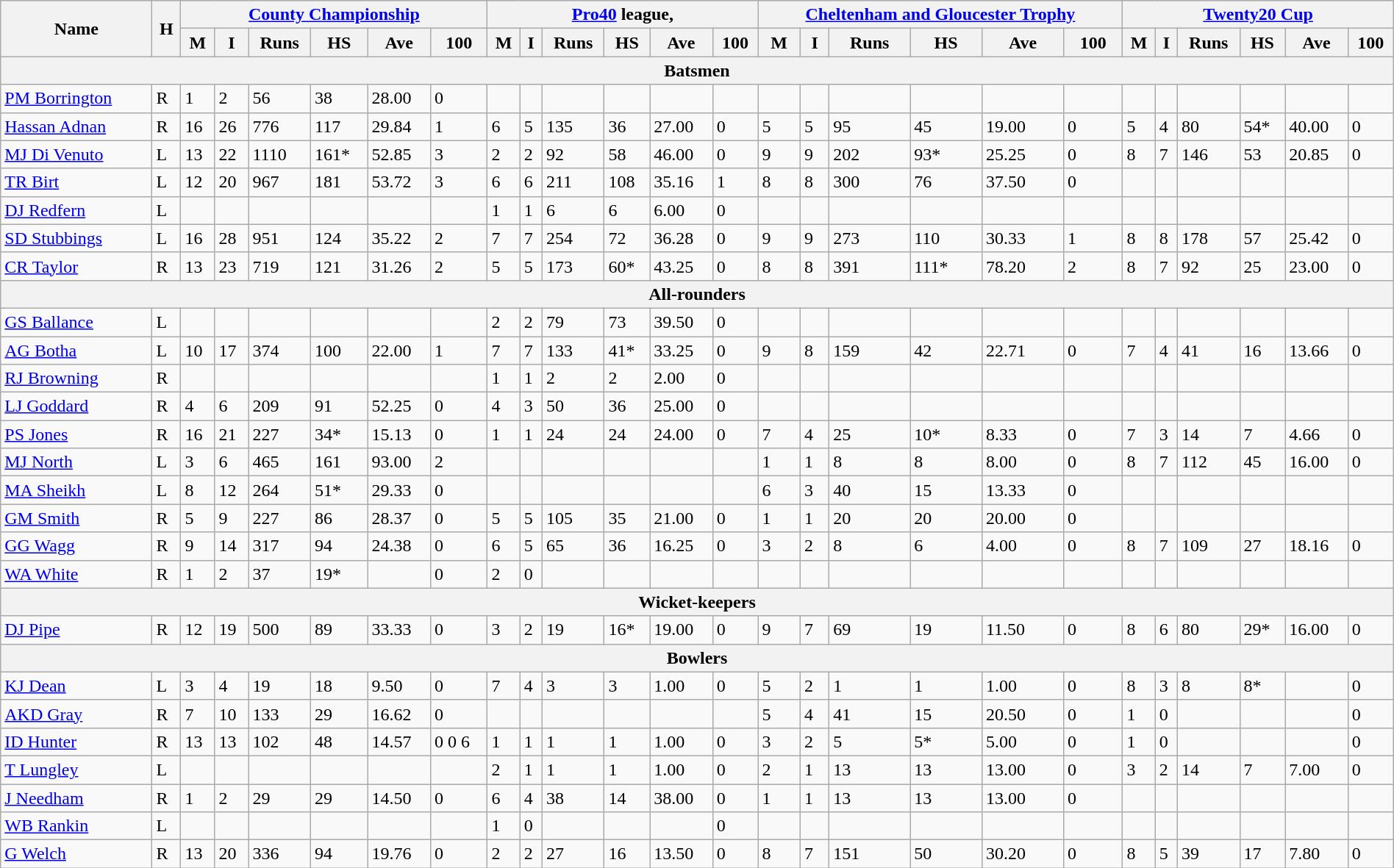<table class="wikitable " width="100%">
<tr bgcolor="#efefef">
<th rowspan=2>Name</th>
<th rowspan=2>H</th>
<th colspan=6><a href='#'>County Championship</a></th>
<th colspan=6><a href='#'>Pro40</a> league,</th>
<th colspan=6><a href='#'>Cheltenham and Gloucester Trophy</a></th>
<th colspan=6><a href='#'>Twenty20 Cup</a></th>
</tr>
<tr>
<th>M</th>
<th>I</th>
<th>Runs</th>
<th>HS</th>
<th>Ave</th>
<th>100</th>
<th>M</th>
<th>I</th>
<th>Runs</th>
<th>HS</th>
<th>Ave</th>
<th>100</th>
<th>M</th>
<th>I</th>
<th>Runs</th>
<th>HS</th>
<th>Ave</th>
<th>100</th>
<th>M</th>
<th>I</th>
<th>Runs</th>
<th>HS</th>
<th>Ave</th>
<th>100</th>
</tr>
<tr>
<th colspan="26">Batsmen</th>
</tr>
<tr>
<td><a href='#'>PM Borrington</a></td>
<td>R</td>
<td>1</td>
<td>2</td>
<td>56</td>
<td>38</td>
<td>28.00</td>
<td>0</td>
<td></td>
<td></td>
<td></td>
<td></td>
<td></td>
<td></td>
<td></td>
<td></td>
<td></td>
<td></td>
<td></td>
<td></td>
<td></td>
<td></td>
<td></td>
<td></td>
<td></td>
<td></td>
</tr>
<tr>
<td><a href='#'>Hassan Adnan</a></td>
<td>R</td>
<td>16</td>
<td>26</td>
<td>776</td>
<td>117</td>
<td>29.84</td>
<td>1</td>
<td>6</td>
<td>5</td>
<td>135</td>
<td>36</td>
<td>27.00</td>
<td>0</td>
<td>5</td>
<td>5</td>
<td>95</td>
<td>45</td>
<td>19.00</td>
<td>0</td>
<td>5</td>
<td>4</td>
<td>80</td>
<td>54*</td>
<td>40.00</td>
<td>0</td>
</tr>
<tr>
<td><a href='#'>MJ Di Venuto</a></td>
<td>L</td>
<td>13</td>
<td>22</td>
<td>1110</td>
<td>161*</td>
<td>52.85</td>
<td>3</td>
<td>2</td>
<td>2</td>
<td>92</td>
<td>58</td>
<td>46.00</td>
<td>0</td>
<td>9</td>
<td>9</td>
<td>202</td>
<td>93*</td>
<td>25.25</td>
<td>0</td>
<td>8</td>
<td>7</td>
<td>146</td>
<td>53</td>
<td>20.85</td>
<td>0</td>
</tr>
<tr>
<td><a href='#'>TR Birt</a></td>
<td>L</td>
<td>12</td>
<td>20</td>
<td>967</td>
<td>181</td>
<td>53.72</td>
<td>3</td>
<td>6</td>
<td>6</td>
<td>211</td>
<td>108</td>
<td>35.16</td>
<td>1</td>
<td>8</td>
<td>8</td>
<td>300</td>
<td>76</td>
<td>37.50</td>
<td>0</td>
<td></td>
<td></td>
<td></td>
<td></td>
<td></td>
<td></td>
</tr>
<tr>
<td><a href='#'>DJ Redfern</a></td>
<td>L</td>
<td></td>
<td></td>
<td></td>
<td></td>
<td></td>
<td></td>
<td>1</td>
<td>1</td>
<td>6</td>
<td>6</td>
<td>6.00</td>
<td>0</td>
<td></td>
<td></td>
<td></td>
<td></td>
<td></td>
<td></td>
<td></td>
<td></td>
<td></td>
<td></td>
<td></td>
<td></td>
</tr>
<tr>
<td><a href='#'>SD Stubbings</a></td>
<td>L</td>
<td>16</td>
<td>28</td>
<td>951</td>
<td>124</td>
<td>35.22</td>
<td>2</td>
<td>7</td>
<td>7</td>
<td>254</td>
<td>72</td>
<td>36.28</td>
<td>0</td>
<td>9</td>
<td>9</td>
<td>273</td>
<td>110</td>
<td>30.33</td>
<td>1</td>
<td>8</td>
<td>8</td>
<td>178</td>
<td>57</td>
<td>25.42</td>
<td>0</td>
</tr>
<tr>
<td><a href='#'>CR Taylor</a></td>
<td>R</td>
<td>13</td>
<td>23</td>
<td>719</td>
<td>121</td>
<td>31.26</td>
<td>2</td>
<td>5</td>
<td>5</td>
<td>173</td>
<td>60*</td>
<td>43.25</td>
<td>0</td>
<td>8</td>
<td>8</td>
<td>391</td>
<td>111*</td>
<td>78.20</td>
<td>2</td>
<td>8</td>
<td>7</td>
<td>92</td>
<td>25</td>
<td>23.00</td>
<td>0</td>
</tr>
<tr>
<th colspan="26">All-rounders</th>
</tr>
<tr>
<td><a href='#'>GS Ballance</a></td>
<td>L</td>
<td></td>
<td></td>
<td></td>
<td></td>
<td></td>
<td></td>
<td>2</td>
<td>2</td>
<td>79</td>
<td>73</td>
<td>39.50</td>
<td>0</td>
<td></td>
<td></td>
<td></td>
<td></td>
<td></td>
<td></td>
<td></td>
<td></td>
<td></td>
<td></td>
<td></td>
<td></td>
</tr>
<tr>
<td><a href='#'>AG Botha</a></td>
<td>L</td>
<td>10</td>
<td>17</td>
<td>374</td>
<td>100</td>
<td>22.00</td>
<td>1</td>
<td>7</td>
<td>7</td>
<td>133</td>
<td>41*</td>
<td>33.25</td>
<td>0</td>
<td>9</td>
<td>8</td>
<td>159</td>
<td>42</td>
<td>22.71</td>
<td>0</td>
<td>7</td>
<td>4</td>
<td>41</td>
<td>16</td>
<td>13.66</td>
<td>0</td>
</tr>
<tr>
<td><a href='#'>RJ Browning</a></td>
<td>R</td>
<td></td>
<td></td>
<td></td>
<td></td>
<td></td>
<td></td>
<td>1</td>
<td>1</td>
<td>2</td>
<td>2</td>
<td>2.00</td>
<td>0</td>
<td></td>
<td></td>
<td></td>
<td></td>
<td></td>
<td></td>
<td></td>
<td></td>
<td></td>
<td></td>
<td></td>
<td></td>
</tr>
<tr>
<td><a href='#'>LJ Goddard</a></td>
<td>R</td>
<td>4</td>
<td>6</td>
<td>209</td>
<td>91</td>
<td>52.25</td>
<td>0</td>
<td>4</td>
<td>3</td>
<td>50</td>
<td>36</td>
<td>25.00</td>
<td>0</td>
<td></td>
<td></td>
<td></td>
<td></td>
<td></td>
<td></td>
<td></td>
<td></td>
<td></td>
<td></td>
<td></td>
<td></td>
</tr>
<tr>
<td><a href='#'>PS Jones</a></td>
<td>R</td>
<td>16</td>
<td>21</td>
<td>227</td>
<td>34*</td>
<td>15.13</td>
<td>0</td>
<td>1</td>
<td>1</td>
<td>24</td>
<td>24</td>
<td>24.00</td>
<td>0</td>
<td>7</td>
<td>4</td>
<td>25</td>
<td>10*</td>
<td>8.33</td>
<td>0</td>
<td>7</td>
<td>3</td>
<td>14</td>
<td>7</td>
<td>4.66</td>
<td>0</td>
</tr>
<tr>
<td><a href='#'>MJ North</a></td>
<td>L</td>
<td>3</td>
<td>6</td>
<td>465</td>
<td>161</td>
<td>93.00</td>
<td>2</td>
<td></td>
<td></td>
<td></td>
<td></td>
<td></td>
<td></td>
<td>1</td>
<td>1</td>
<td>8</td>
<td>8</td>
<td>8.00</td>
<td>0</td>
<td>8</td>
<td>7</td>
<td>112</td>
<td>45</td>
<td>16.00</td>
<td>0</td>
</tr>
<tr>
<td><a href='#'>MA Sheikh</a></td>
<td>L</td>
<td>8</td>
<td>12</td>
<td>264</td>
<td>51*</td>
<td>29.33</td>
<td>0</td>
<td></td>
<td></td>
<td></td>
<td></td>
<td></td>
<td></td>
<td>6</td>
<td>3</td>
<td>40</td>
<td>15</td>
<td>13.33</td>
<td>0</td>
<td></td>
<td></td>
<td></td>
<td></td>
<td></td>
<td></td>
</tr>
<tr>
<td><a href='#'>GM Smith</a></td>
<td>R</td>
<td>5</td>
<td>9</td>
<td>227</td>
<td>86</td>
<td>28.37</td>
<td>0</td>
<td>5</td>
<td>5</td>
<td>105</td>
<td>35</td>
<td>21.00</td>
<td>0</td>
<td>1</td>
<td>1</td>
<td>20</td>
<td>20</td>
<td>20.00</td>
<td>0</td>
<td></td>
<td></td>
<td></td>
<td></td>
<td></td>
<td></td>
</tr>
<tr>
<td><a href='#'>GG Wagg</a></td>
<td>R</td>
<td>9</td>
<td>14</td>
<td>317</td>
<td>94</td>
<td>24.38</td>
<td>0</td>
<td>6</td>
<td>5</td>
<td>65</td>
<td>36</td>
<td>16.25</td>
<td>0</td>
<td>3</td>
<td>2</td>
<td>8</td>
<td>6</td>
<td>4.00</td>
<td>0</td>
<td>8</td>
<td>7</td>
<td>109</td>
<td>27</td>
<td>18.16</td>
<td>0</td>
</tr>
<tr>
<td><a href='#'>WA White</a></td>
<td>R</td>
<td>1</td>
<td>2</td>
<td>37</td>
<td>19*</td>
<td></td>
<td>0</td>
<td>2</td>
<td>0</td>
<td></td>
<td></td>
<td></td>
<td></td>
<td></td>
<td></td>
<td></td>
<td></td>
<td></td>
<td></td>
<td></td>
<td></td>
<td></td>
<td></td>
<td></td>
<td></td>
</tr>
<tr>
<th colspan="26">Wicket-keepers</th>
</tr>
<tr>
<td><a href='#'>DJ Pipe</a></td>
<td>R</td>
<td>12</td>
<td>19</td>
<td>500</td>
<td>89</td>
<td>33.33</td>
<td>0</td>
<td>3</td>
<td>2</td>
<td>19</td>
<td>16*</td>
<td>19.00</td>
<td>0</td>
<td>9</td>
<td>7</td>
<td>69</td>
<td>19</td>
<td>11.50</td>
<td>0</td>
<td>8</td>
<td>6</td>
<td>80</td>
<td>29*</td>
<td>16.00</td>
<td>0</td>
</tr>
<tr>
<th colspan="26">Bowlers</th>
</tr>
<tr>
<td><a href='#'>KJ Dean</a></td>
<td>L</td>
<td>3</td>
<td>4</td>
<td>19</td>
<td>18</td>
<td>9.50</td>
<td>0</td>
<td>7</td>
<td>4</td>
<td>3</td>
<td>3</td>
<td>1.00</td>
<td>0</td>
<td>5</td>
<td>2</td>
<td>1</td>
<td>1</td>
<td>1.00</td>
<td>0</td>
<td>8</td>
<td>3</td>
<td>8</td>
<td>8*</td>
<td></td>
<td>0</td>
</tr>
<tr>
<td><a href='#'>AKD Gray</a></td>
<td>R</td>
<td>7</td>
<td>10</td>
<td>133</td>
<td>29</td>
<td>16.62</td>
<td>0</td>
<td></td>
<td></td>
<td></td>
<td></td>
<td></td>
<td></td>
<td>5</td>
<td>4</td>
<td>41</td>
<td>15</td>
<td>20.50</td>
<td>0</td>
<td>1</td>
<td>0</td>
<td></td>
<td></td>
<td></td>
<td>0</td>
</tr>
<tr>
<td><a href='#'>ID Hunter</a></td>
<td>R</td>
<td>13</td>
<td>13</td>
<td>102</td>
<td>48</td>
<td>14.57</td>
<td>0 0 6</td>
<td>1</td>
<td>1</td>
<td>1</td>
<td>1</td>
<td>1.00</td>
<td>0</td>
<td>3</td>
<td>2</td>
<td>5</td>
<td>5*</td>
<td>5.00</td>
<td>0</td>
<td>1</td>
<td>0</td>
<td></td>
<td></td>
<td></td>
<td>0</td>
</tr>
<tr>
<td><a href='#'>T Lungley</a></td>
<td>L</td>
<td></td>
<td></td>
<td></td>
<td></td>
<td></td>
<td></td>
<td>2</td>
<td>1</td>
<td>1</td>
<td>1</td>
<td>1.00</td>
<td>0</td>
<td>2</td>
<td>1</td>
<td>13</td>
<td>13</td>
<td>13.00</td>
<td>0</td>
<td>3</td>
<td>2</td>
<td>14</td>
<td>7</td>
<td>7.00</td>
<td>0</td>
</tr>
<tr>
<td><a href='#'>J Needham</a></td>
<td>R</td>
<td>1</td>
<td>2</td>
<td>29</td>
<td>29</td>
<td>14.50</td>
<td>0</td>
<td>6</td>
<td>4</td>
<td>38</td>
<td>14</td>
<td>38.00</td>
<td>0</td>
<td>1</td>
<td>1</td>
<td>13</td>
<td>13</td>
<td>13.00</td>
<td>0</td>
<td></td>
<td></td>
<td></td>
<td></td>
<td></td>
<td></td>
</tr>
<tr>
<td><a href='#'>WB Rankin</a></td>
<td>L</td>
<td></td>
<td></td>
<td></td>
<td></td>
<td></td>
<td></td>
<td>1</td>
<td>0</td>
<td></td>
<td></td>
<td></td>
<td>0</td>
<td></td>
<td></td>
<td></td>
<td></td>
<td></td>
<td></td>
<td></td>
<td></td>
<td></td>
<td></td>
<td></td>
<td></td>
</tr>
<tr>
<td><a href='#'>G Welch</a></td>
<td>R</td>
<td>13</td>
<td>20</td>
<td>336</td>
<td>94</td>
<td>19.76</td>
<td>0</td>
<td>2</td>
<td>2</td>
<td>27</td>
<td>16</td>
<td>13.50</td>
<td>0</td>
<td>8</td>
<td>7</td>
<td>151</td>
<td>50</td>
<td>30.20</td>
<td>0</td>
<td>8</td>
<td>5</td>
<td>39</td>
<td>17</td>
<td>7.80</td>
<td>0</td>
</tr>
</table>
